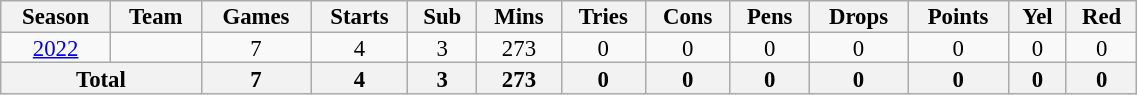<table class="wikitable" style="text-align:center; line-height:90%; font-size:95%; width:60%;">
<tr>
<th>Season</th>
<th>Team</th>
<th>Games</th>
<th>Starts</th>
<th>Sub</th>
<th>Mins</th>
<th>Tries</th>
<th>Cons</th>
<th>Pens</th>
<th>Drops</th>
<th>Points</th>
<th>Yel</th>
<th>Red</th>
</tr>
<tr>
<td><a href='#'>2022</a></td>
<td></td>
<td>7</td>
<td>4</td>
<td>3</td>
<td>273</td>
<td>0</td>
<td>0</td>
<td>0</td>
<td>0</td>
<td>0</td>
<td>0</td>
<td>0</td>
</tr>
<tr>
<th colspan="2">Total</th>
<th>7</th>
<th>4</th>
<th>3</th>
<th>273</th>
<th>0</th>
<th>0</th>
<th>0</th>
<th>0</th>
<th>0</th>
<th>0</th>
<th>0</th>
</tr>
</table>
